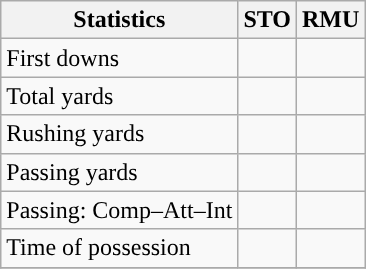<table class="wikitable" style="float: left;">
<tr>
<th>Statistics</th>
<th>STO</th>
<th>RMU</th>
</tr>
<tr>
<td>First downs</td>
<td></td>
<td></td>
</tr>
<tr>
<td>Total yards</td>
<td></td>
<td></td>
</tr>
<tr>
<td>Rushing yards</td>
<td></td>
<td></td>
</tr>
<tr>
<td>Passing yards</td>
<td></td>
<td></td>
</tr>
<tr>
<td>Passing: Comp–Att–Int</td>
<td></td>
<td></td>
</tr>
<tr>
<td>Time of possession</td>
<td></td>
<td></td>
</tr>
<tr>
</tr>
</table>
